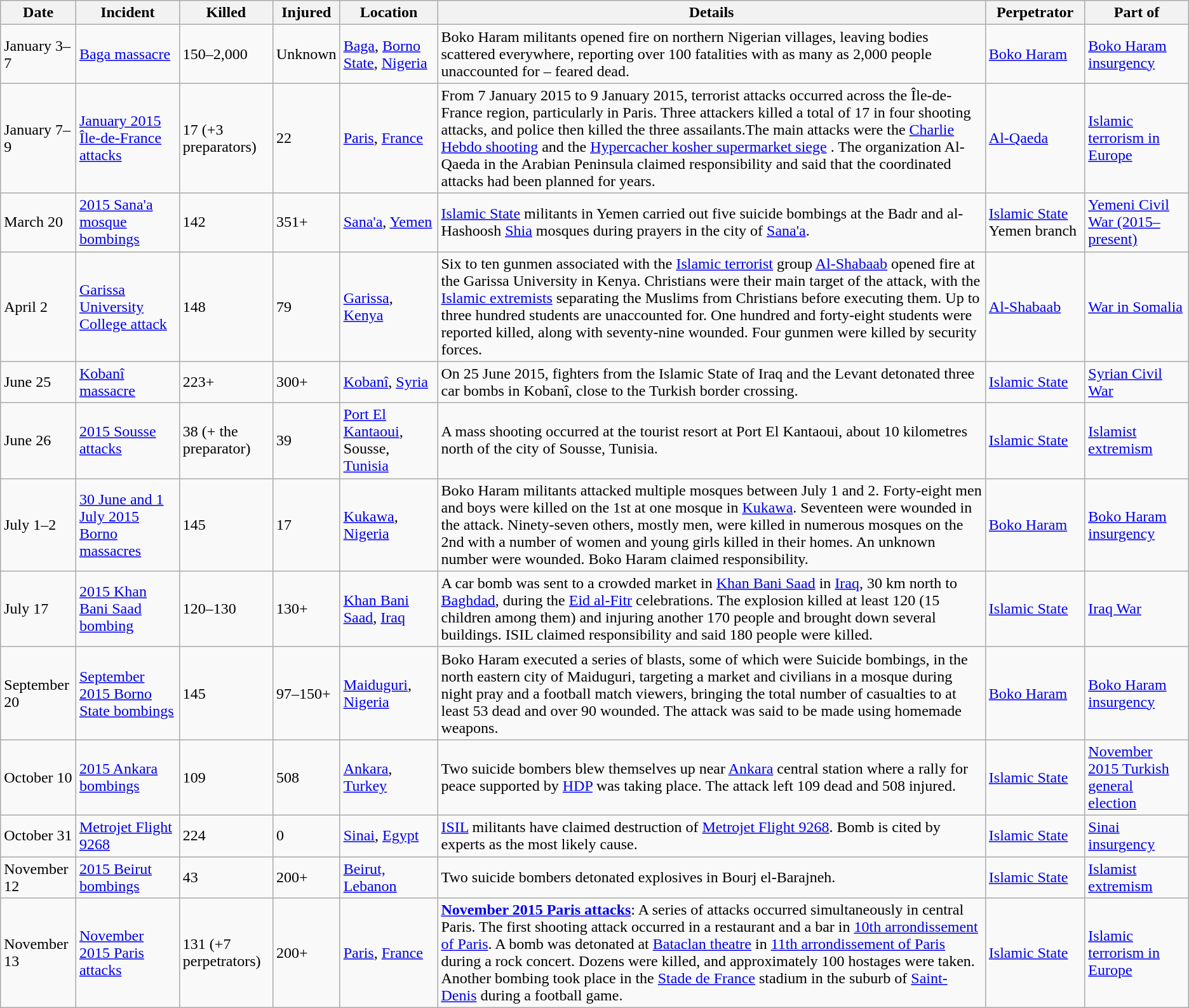<table class="wikitable sortable">
<tr>
<th>Date</th>
<th>Incident</th>
<th>Killed</th>
<th>Injured</th>
<th>Location</th>
<th class="unsortable">Details</th>
<th>Perpetrator</th>
<th>Part of<br></th>
</tr>
<tr>
<td>January 3–7</td>
<td><a href='#'>Baga massacre</a></td>
<td>150–2,000</td>
<td>Unknown</td>
<td><a href='#'>Baga</a>, <a href='#'>Borno State</a>, <a href='#'>Nigeria</a></td>
<td>Boko Haram militants opened fire on northern Nigerian villages, leaving bodies scattered everywhere, reporting over 100 fatalities with as many as 2,000 people unaccounted for – feared dead.</td>
<td><a href='#'>Boko Haram</a></td>
<td><a href='#'>Boko Haram insurgency</a></td>
</tr>
<tr>
<td>January 7–9</td>
<td><a href='#'>January 2015 Île-de-France attacks</a></td>
<td>17 (+3 preparators)</td>
<td>22</td>
<td><a href='#'>Paris</a>, <a href='#'>France</a></td>
<td>From 7 January 2015 to 9 January 2015, terrorist attacks occurred across the Île-de-France region, particularly in Paris. Three attackers killed a total of 17 in four shooting attacks, and police then killed the three assailants.The main attacks were the <a href='#'>Charlie Hebdo shooting</a> and the <a href='#'>Hypercacher kosher supermarket siege</a> . The organization Al-Qaeda in the Arabian Peninsula claimed responsibility and said that the coordinated attacks had been planned for years.</td>
<td><a href='#'>Al-Qaeda</a></td>
<td><a href='#'>Islamic terrorism in Europe</a></td>
</tr>
<tr>
<td>March 20</td>
<td><a href='#'>2015 Sana'a mosque bombings</a></td>
<td>142</td>
<td>351+</td>
<td><a href='#'>Sana'a</a>, <a href='#'>Yemen</a></td>
<td><a href='#'>Islamic State</a> militants in Yemen carried out five suicide bombings at the Badr and al-Hashoosh <a href='#'>Shia</a> mosques during prayers in the city of <a href='#'>Sana'a</a>.</td>
<td><a href='#'>Islamic State</a> Yemen branch</td>
<td><a href='#'>Yemeni Civil War (2015–present)</a></td>
</tr>
<tr>
<td>April 2</td>
<td><a href='#'>Garissa University College attack</a></td>
<td>148</td>
<td>79</td>
<td><a href='#'>Garissa</a>, <a href='#'>Kenya</a></td>
<td>Six to ten gunmen associated with the <a href='#'>Islamic terrorist</a> group <a href='#'>Al-Shabaab</a> opened fire at the Garissa University in Kenya. Christians were their main target of the attack, with the <a href='#'>Islamic extremists</a> separating the Muslims from Christians before executing them. Up to three hundred students are unaccounted for. One hundred and forty-eight students were reported killed, along with seventy-nine wounded. Four gunmen were killed by security forces.</td>
<td><a href='#'>Al-Shabaab</a></td>
<td><a href='#'>War in Somalia</a></td>
</tr>
<tr>
<td>June 25</td>
<td><a href='#'>Kobanî massacre</a></td>
<td>223+</td>
<td>300+</td>
<td><a href='#'>Kobanî</a>, <a href='#'>Syria</a></td>
<td>On 25 June 2015, fighters from the Islamic State of Iraq and the Levant detonated three car bombs in Kobanî, close to the Turkish border crossing.</td>
<td><a href='#'>Islamic State</a></td>
<td><a href='#'>Syrian Civil War</a></td>
</tr>
<tr>
<td>June 26</td>
<td><a href='#'>2015 Sousse attacks</a></td>
<td>38 (+ the preparator)</td>
<td>39</td>
<td><a href='#'>Port El Kantaoui</a>, Sousse, <a href='#'>Tunisia</a></td>
<td>A mass shooting occurred at the tourist resort at Port El Kantaoui, about 10 kilometres north of the city of Sousse, Tunisia.</td>
<td><a href='#'>Islamic State</a></td>
<td><a href='#'>Islamist extremism</a></td>
</tr>
<tr>
<td>July 1–2</td>
<td><a href='#'>30 June and 1 July 2015 Borno massacres</a></td>
<td>145</td>
<td>17</td>
<td><a href='#'>Kukawa</a>, <a href='#'>Nigeria</a></td>
<td>Boko Haram militants attacked multiple mosques between July 1 and 2. Forty-eight men and boys were killed on the 1st at one mosque in <a href='#'>Kukawa</a>. Seventeen were wounded in the attack. Ninety-seven others, mostly men, were killed in numerous mosques on the 2nd with a number of women and young girls killed in their homes. An unknown number were wounded. Boko Haram claimed responsibility.</td>
<td><a href='#'>Boko Haram</a></td>
<td><a href='#'>Boko Haram insurgency</a></td>
</tr>
<tr>
<td>July 17</td>
<td><a href='#'>2015 Khan Bani Saad bombing</a></td>
<td>120–130</td>
<td>130+</td>
<td><a href='#'>Khan Bani Saad</a>, <a href='#'>Iraq</a></td>
<td>A car bomb was sent to a crowded market in <a href='#'>Khan Bani Saad</a> in <a href='#'>Iraq</a>, 30 km north to <a href='#'>Baghdad</a>, during the <a href='#'>Eid al-Fitr</a> celebrations. The explosion killed at least 120 (15 children among them) and injuring another 170 people and brought down several buildings. ISIL claimed responsibility and said 180 people were killed.</td>
<td><a href='#'>Islamic State</a></td>
<td><a href='#'>Iraq War</a></td>
</tr>
<tr>
<td>September 20</td>
<td><a href='#'>September 2015 Borno State bombings</a></td>
<td>145</td>
<td>97–150+</td>
<td><a href='#'>Maiduguri</a>, <a href='#'>Nigeria</a></td>
<td>Boko Haram executed a series of blasts, some of which were Suicide bombings, in the north eastern city of Maiduguri, targeting a market and civilians in a mosque during night pray and a football match viewers, bringing the total number of casualties to at least 53 dead and over 90 wounded. The attack was said to be made using homemade weapons.</td>
<td><a href='#'>Boko Haram</a></td>
<td><a href='#'>Boko Haram insurgency</a></td>
</tr>
<tr>
<td>October 10</td>
<td><a href='#'>2015 Ankara bombings</a></td>
<td>109</td>
<td>508</td>
<td><a href='#'>Ankara</a>, <a href='#'>Turkey</a></td>
<td>Two suicide bombers blew themselves up near <a href='#'>Ankara</a> central station where a rally for peace supported by <a href='#'>HDP</a> was taking place. The attack left 109 dead and 508 injured.</td>
<td><a href='#'>Islamic State</a></td>
<td><a href='#'>November 2015 Turkish general election</a></td>
</tr>
<tr>
<td>October 31</td>
<td><a href='#'>Metrojet Flight 9268</a></td>
<td>224</td>
<td>0</td>
<td><a href='#'>Sinai</a>, <a href='#'>Egypt</a></td>
<td><a href='#'>ISIL</a> militants have claimed destruction of <a href='#'>Metrojet Flight 9268</a>. Bomb is cited by experts as the most likely cause.</td>
<td><a href='#'>Islamic State</a></td>
<td><a href='#'>Sinai insurgency</a></td>
</tr>
<tr>
<td>November 12</td>
<td><a href='#'>2015 Beirut bombings</a></td>
<td>43</td>
<td>200+</td>
<td><a href='#'>Beirut, Lebanon</a></td>
<td>Two suicide bombers detonated explosives in Bourj el-Barajneh.</td>
<td><a href='#'>Islamic State</a></td>
<td><a href='#'>Islamist extremism</a></td>
</tr>
<tr>
<td>November 13</td>
<td><a href='#'>November 2015 Paris attacks</a></td>
<td>131 (+7 perpetrators)</td>
<td>200+</td>
<td><a href='#'>Paris</a>, <a href='#'>France</a></td>
<td><strong><a href='#'>November 2015 Paris attacks</a></strong>: A series of attacks occurred simultaneously in central Paris. The first shooting attack occurred in a restaurant and a bar in <a href='#'>10th arrondissement of Paris</a>. A bomb was detonated at <a href='#'>Bataclan theatre</a> in <a href='#'>11th arrondissement of Paris</a> during a rock concert. Dozens were killed, and approximately 100 hostages were taken. Another bombing took place in the <a href='#'>Stade de France</a> stadium in the suburb of <a href='#'>Saint-Denis</a> during a football game.</td>
<td><a href='#'>Islamic State</a></td>
<td><a href='#'>Islamic terrorism in Europe</a></td>
</tr>
</table>
